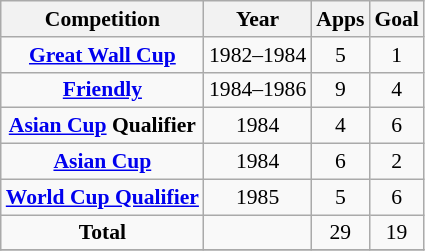<table class="wikitable" style="font-size:90%; text-align: center;">
<tr>
<th>Competition</th>
<th>Year</th>
<th>Apps</th>
<th>Goal</th>
</tr>
<tr>
<td rowspan=1><strong><a href='#'>Great Wall Cup</a></strong></td>
<td>1982–1984</td>
<td>5</td>
<td>1</td>
</tr>
<tr>
<td rowspan=1><strong><a href='#'>Friendly</a></strong></td>
<td>1984–1986</td>
<td>9</td>
<td>4</td>
</tr>
<tr>
<td rowspan=1><strong><a href='#'>Asian Cup</a> Qualifier</strong></td>
<td>1984</td>
<td>4</td>
<td>6</td>
</tr>
<tr>
<td rowspan=1><strong><a href='#'>Asian Cup</a></strong></td>
<td>1984</td>
<td>6</td>
<td>2</td>
</tr>
<tr>
<td rowspan=1><strong><a href='#'>World Cup Qualifier</a></strong></td>
<td>1985</td>
<td>5</td>
<td>6</td>
</tr>
<tr>
<td rowspan=1><strong>Total</strong></td>
<td></td>
<td>29</td>
<td>19</td>
</tr>
<tr>
</tr>
</table>
